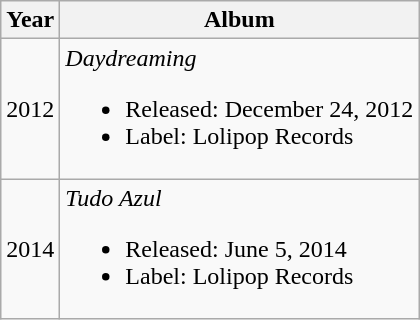<table class="wikitable plainrowheaders" style="text-align:center;">
<tr>
<th>Year</th>
<th>Album</th>
</tr>
<tr>
<td>2012</td>
<td style="text-align:left;"><em>Daydreaming</em><br><ul><li>Released: December 24, 2012 </li><li>Label: Lolipop Records</li></ul></td>
</tr>
<tr>
<td>2014</td>
<td style="text-align:left;"><em>Tudo Azul</em><br><ul><li>Released: June 5, 2014 </li><li>Label: Lolipop Records</li></ul></td>
</tr>
</table>
